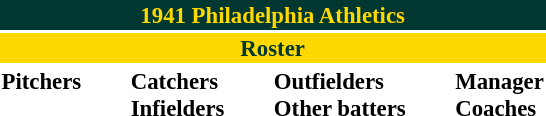<table class="toccolours" style="font-size: 95%;">
<tr>
<th colspan="10" style="background-color: #003831; color: #FFD800; text-align: center;">1941 Philadelphia Athletics</th>
</tr>
<tr>
<td colspan="10" style="background-color: #FFD800; color: #003831; text-align: center;"><strong>Roster</strong></td>
</tr>
<tr>
<td valign="top"><strong>Pitchers</strong><br>

















</td>
<td width="25px"></td>
<td valign="top"><strong>Catchers</strong><br>


<strong>Infielders</strong>







</td>
<td width="25px"></td>
<td valign="top"><strong>Outfielders</strong><br>








<strong>Other batters</strong>
</td>
<td width="25px"></td>
<td valign="top"><strong>Manager</strong><br>
<strong>Coaches</strong>


</td>
</tr>
</table>
